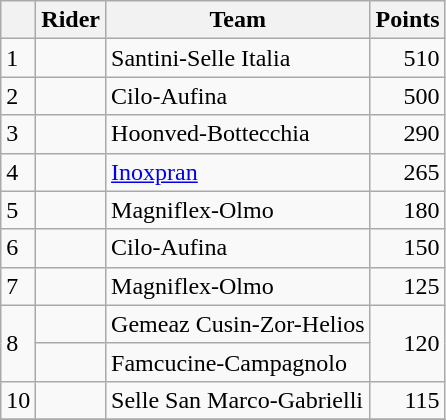<table class="wikitable">
<tr>
<th></th>
<th>Rider</th>
<th>Team</th>
<th>Points</th>
</tr>
<tr>
<td>1</td>
<td> </td>
<td>Santini-Selle Italia</td>
<td align=right>510</td>
</tr>
<tr>
<td>2</td>
<td></td>
<td>Cilo-Aufina</td>
<td align=right>500</td>
</tr>
<tr>
<td>3</td>
<td></td>
<td>Hoonved-Bottecchia</td>
<td align=right>290</td>
</tr>
<tr>
<td>4</td>
<td> </td>
<td><a href='#'>Inoxpran</a></td>
<td align=right>265</td>
</tr>
<tr>
<td>5</td>
<td></td>
<td>Magniflex-Olmo</td>
<td align=right>180</td>
</tr>
<tr>
<td>6</td>
<td></td>
<td>Cilo-Aufina</td>
<td align=right>150</td>
</tr>
<tr>
<td>7</td>
<td></td>
<td>Magniflex-Olmo</td>
<td align=right>125</td>
</tr>
<tr>
<td rowspan="2">8</td>
<td></td>
<td>Gemeaz Cusin-Zor-Helios</td>
<td align=right rowspan="2">120</td>
</tr>
<tr>
<td></td>
<td>Famcucine-Campagnolo</td>
</tr>
<tr>
<td>10</td>
<td></td>
<td>Selle San Marco-Gabrielli</td>
<td align=right>115</td>
</tr>
<tr>
</tr>
</table>
